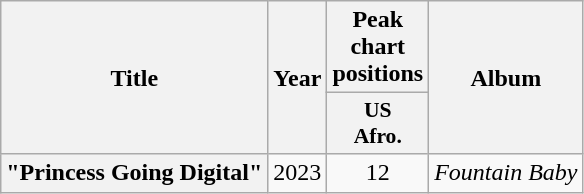<table class="wikitable plainrowheaders" style="text-align:center">
<tr>
<th scope="col" rowspan="2">Title</th>
<th scope="col" rowspan="2">Year</th>
<th scope="col">Peak chart positions</th>
<th scope="col" rowspan="2">Album</th>
</tr>
<tr>
<th scope="col" style="width:2.5em;font-size:90%;">US<br>Afro.<br></th>
</tr>
<tr>
<th scope="row">"Princess Going Digital"</th>
<td>2023</td>
<td>12</td>
<td><em>Fountain Baby</em></td>
</tr>
</table>
